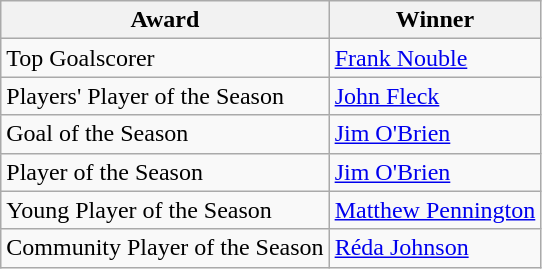<table class="wikitable">
<tr>
<th>Award</th>
<th>Winner</th>
</tr>
<tr>
<td>Top Goalscorer</td>
<td> <a href='#'>Frank Nouble</a></td>
</tr>
<tr>
<td>Players' Player of the Season</td>
<td> <a href='#'>John Fleck</a></td>
</tr>
<tr>
<td>Goal of the Season</td>
<td> <a href='#'>Jim O'Brien</a></td>
</tr>
<tr>
<td>Player of the Season</td>
<td> <a href='#'>Jim O'Brien</a></td>
</tr>
<tr>
<td>Young Player of the Season</td>
<td> <a href='#'>Matthew Pennington</a></td>
</tr>
<tr>
<td>Community Player of the Season</td>
<td> <a href='#'>Réda Johnson</a></td>
</tr>
</table>
